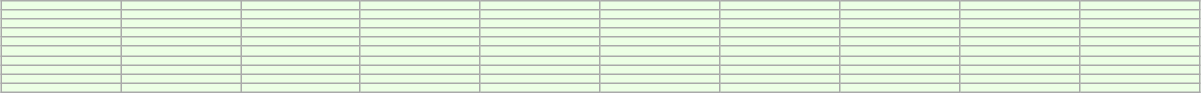<table class="wikitable" style="text-align: center; width: 100%; max-width: 800px; font-size: 0.8em; margin-left: 1em; background-color: #ECFFE5;">
<tr>
<td><a href='#'></a></td>
<td><a href='#'></a></td>
<td><a href='#'></a></td>
<td><a href='#'></a></td>
<td><a href='#'></a></td>
<td><a href='#'></a></td>
<td><a href='#'></a></td>
<td><a href='#'></a></td>
<td><a href='#'></a></td>
<td><a href='#'></a></td>
</tr>
<tr>
<td><a href='#'></a></td>
<td><a href='#'></a></td>
<td><a href='#'></a></td>
<td><a href='#'></a></td>
<td><a href='#'></a></td>
<td><a href='#'></a></td>
<td><a href='#'></a></td>
<td><a href='#'></a></td>
<td><a href='#'></a></td>
<td><a href='#'></a></td>
</tr>
<tr>
<td><a href='#'></a></td>
<td><a href='#'></a></td>
<td><a href='#'></a></td>
<td><a href='#'></a></td>
<td><a href='#'></a></td>
<td><a href='#'></a></td>
<td><a href='#'></a></td>
<td><a href='#'></a></td>
<td><a href='#'></a></td>
<td><a href='#'></a></td>
</tr>
<tr>
<td><a href='#'></a></td>
<td><a href='#'></a></td>
<td><a href='#'></a></td>
<td><a href='#'></a></td>
<td><a href='#'></a></td>
<td><a href='#'></a></td>
<td><a href='#'></a></td>
<td><a href='#'></a></td>
<td><a href='#'></a></td>
<td><a href='#'></a></td>
</tr>
<tr>
<td><a href='#'></a></td>
<td><a href='#'></a></td>
<td><a href='#'></a></td>
<td><a href='#'></a></td>
<td><a href='#'></a></td>
<td><a href='#'></a></td>
<td><a href='#'></a></td>
<td><a href='#'></a></td>
<td><a href='#'></a></td>
<td><a href='#'></a></td>
</tr>
<tr>
<td><a href='#'></a></td>
<td><a href='#'></a></td>
<td><a href='#'></a></td>
<td><a href='#'></a></td>
<td><a href='#'></a></td>
<td><a href='#'></a></td>
<td><a href='#'></a></td>
<td><a href='#'></a></td>
<td><a href='#'></a></td>
<td><a href='#'></a></td>
</tr>
<tr>
<td><a href='#'></a></td>
<td><a href='#'></a></td>
<td><a href='#'></a></td>
<td><a href='#'></a></td>
<td><a href='#'></a></td>
<td><a href='#'></a></td>
<td><a href='#'></a></td>
<td><a href='#'></a></td>
<td><a href='#'></a></td>
<td><a href='#'></a></td>
</tr>
<tr>
<td><a href='#'></a></td>
<td><a href='#'></a></td>
<td><a href='#'></a></td>
<td><a href='#'></a></td>
<td><a href='#'></a></td>
<td><a href='#'></a></td>
<td><a href='#'></a></td>
<td><a href='#'></a></td>
<td><a href='#'></a></td>
<td><a href='#'></a></td>
</tr>
<tr>
<td><a href='#'></a></td>
<td><a href='#'></a></td>
<td><a href='#'></a></td>
<td><a href='#'></a></td>
<td><a href='#'></a></td>
<td><a href='#'></a></td>
<td><a href='#'></a></td>
<td><a href='#'></a></td>
<td><a href='#'></a></td>
<td><a href='#'></a></td>
</tr>
<tr>
<td><a href='#'></a></td>
<td><a href='#'></a></td>
<td><a href='#'></a></td>
<td><a href='#'></a></td>
<td><a href='#'></a></td>
<td><a href='#'></a></td>
<td><a href='#'></a></td>
<td><a href='#'></a></td>
<td><a href='#'></a></td>
<td><a href='#'></a></td>
</tr>
</table>
